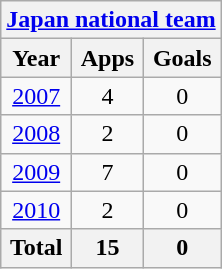<table class="wikitable" style="text-align:center">
<tr>
<th colspan=3><a href='#'>Japan national team</a></th>
</tr>
<tr>
<th>Year</th>
<th>Apps</th>
<th>Goals</th>
</tr>
<tr>
<td><a href='#'>2007</a></td>
<td>4</td>
<td>0</td>
</tr>
<tr>
<td><a href='#'>2008</a></td>
<td>2</td>
<td>0</td>
</tr>
<tr>
<td><a href='#'>2009</a></td>
<td>7</td>
<td>0</td>
</tr>
<tr>
<td><a href='#'>2010</a></td>
<td>2</td>
<td>0</td>
</tr>
<tr>
<th>Total</th>
<th>15</th>
<th>0</th>
</tr>
</table>
